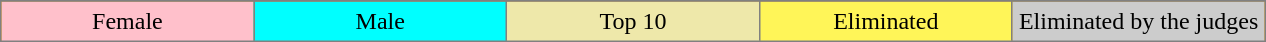<table border="2" cellpadding="4" style="background:orange; border:1px solid gray; border-collapse:collapse; margin:1em auto; text-align:center;">
<tr>
</tr>
<tr>
<td style="background:pink;" width="20%">Female</td>
<td style="background:cyan;" width="20%">Male</td>
<td style="background:palegoldenrod;" width="20%">Top 10</td>
<td style="background:#FFF558;" width="20%">Eliminated</td>
<td style="background:#cccccc;" width="20%">Eliminated by the judges</td>
</tr>
</table>
